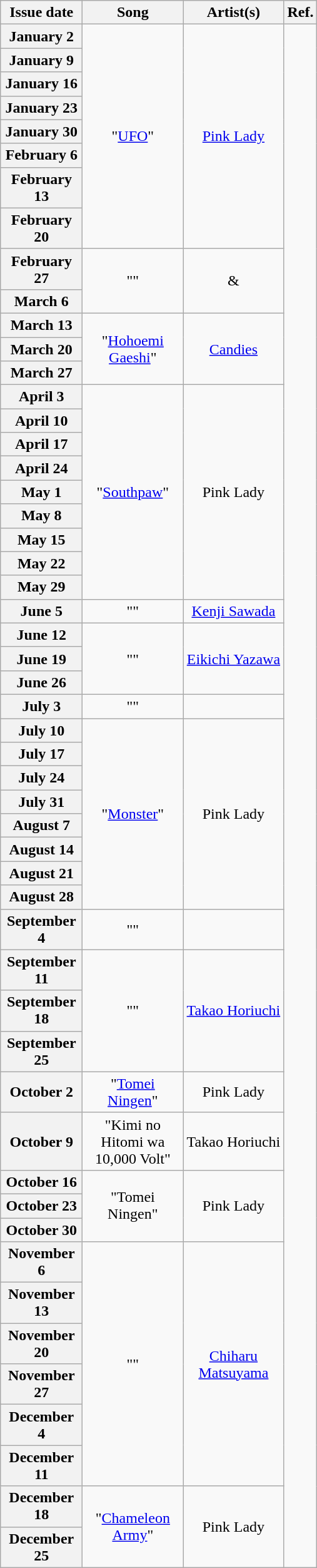<table class="wikitable plainrowheaders" style="text-align: center">
<tr>
<th width="80">Issue date</th>
<th width="100">Song</th>
<th width="100">Artist(s)</th>
<th width="20">Ref.</th>
</tr>
<tr>
<th scope="row">January 2</th>
<td rowspan="8">"<a href='#'>UFO</a>"</td>
<td rowspan="8"><a href='#'>Pink Lady</a></td>
<td rowspan="53"></td>
</tr>
<tr>
<th scope="row">January 9</th>
</tr>
<tr>
<th scope="row">January 16</th>
</tr>
<tr>
<th scope="row">January 23</th>
</tr>
<tr>
<th scope="row">January 30</th>
</tr>
<tr>
<th scope="row">February 6</th>
</tr>
<tr>
<th scope="row">February 13</th>
</tr>
<tr>
<th scope="row">February 20</th>
</tr>
<tr>
<th scope="row">February 27</th>
<td rowspan="2">""</td>
<td rowspan="2"> & </td>
</tr>
<tr>
<th scope="row">March 6</th>
</tr>
<tr>
<th scope="row">March 13</th>
<td rowspan="3">"<a href='#'>Hohoemi Gaeshi</a>"</td>
<td rowspan="3"><a href='#'>Candies</a></td>
</tr>
<tr>
<th scope="row">March 20</th>
</tr>
<tr>
<th scope="row">March 27</th>
</tr>
<tr>
<th scope="row">April 3</th>
<td rowspan="9">"<a href='#'>Southpaw</a>"</td>
<td rowspan="9">Pink Lady</td>
</tr>
<tr>
<th scope="row">April 10</th>
</tr>
<tr>
<th scope="row">April 17</th>
</tr>
<tr>
<th scope="row">April 24</th>
</tr>
<tr>
<th scope="row">May 1</th>
</tr>
<tr>
<th scope="row">May 8</th>
</tr>
<tr>
<th scope="row">May 15</th>
</tr>
<tr>
<th scope="row">May 22</th>
</tr>
<tr>
<th scope="row">May 29</th>
</tr>
<tr>
<th scope="row">June 5</th>
<td rowspan="1">""</td>
<td rowspan="1"><a href='#'>Kenji Sawada</a></td>
</tr>
<tr>
<th scope="row">June 12</th>
<td rowspan="3">""</td>
<td rowspan="3"><a href='#'>Eikichi Yazawa</a></td>
</tr>
<tr>
<th scope="row">June 19</th>
</tr>
<tr>
<th scope="row">June 26</th>
</tr>
<tr>
<th scope="row">July 3</th>
<td rowspan="1">""</td>
<td rowspan="1"></td>
</tr>
<tr>
<th scope="row">July 10</th>
<td rowspan="8">"<a href='#'>Monster</a>"</td>
<td rowspan="8">Pink Lady</td>
</tr>
<tr>
<th scope="row">July 17</th>
</tr>
<tr>
<th scope="row">July 24</th>
</tr>
<tr>
<th scope="row">July 31</th>
</tr>
<tr>
<th scope="row">August 7</th>
</tr>
<tr>
<th scope="row">August 14</th>
</tr>
<tr>
<th scope="row">August 21</th>
</tr>
<tr>
<th scope="row">August 28</th>
</tr>
<tr>
<th scope="row">September 4</th>
<td rowspan="1">""</td>
<td rowspan="1"></td>
</tr>
<tr>
<th scope="row">September 11</th>
<td rowspan="3">""</td>
<td rowspan="3"><a href='#'>Takao Horiuchi</a></td>
</tr>
<tr>
<th scope="row">September 18</th>
</tr>
<tr>
<th scope="row">September 25</th>
</tr>
<tr>
<th scope="row">October 2</th>
<td rowspan="1">"<a href='#'>Tomei Ningen</a>"</td>
<td rowspan="1">Pink Lady</td>
</tr>
<tr>
<th scope="row">October 9</th>
<td rowspan="1">"Kimi no Hitomi wa 10,000 Volt"</td>
<td rowspan="1">Takao Horiuchi</td>
</tr>
<tr>
<th scope="row">October 16</th>
<td rowspan="3">"Tomei Ningen"</td>
<td rowspan="3">Pink Lady</td>
</tr>
<tr>
<th scope="row">October 23</th>
</tr>
<tr>
<th scope="row">October 30</th>
</tr>
<tr>
<th scope="row">November 6</th>
<td rowspan="6">""</td>
<td rowspan="6"><a href='#'>Chiharu Matsuyama</a></td>
</tr>
<tr>
<th scope="row">November 13</th>
</tr>
<tr>
<th scope="row">November 20</th>
</tr>
<tr>
<th scope="row">November 27</th>
</tr>
<tr>
<th scope="row">December 4</th>
</tr>
<tr>
<th scope="row">December 11</th>
</tr>
<tr>
<th scope="row">December 18</th>
<td rowspan="2">"<a href='#'>Chameleon Army</a>"</td>
<td rowspan="2">Pink Lady</td>
</tr>
<tr>
<th scope="row">December 25</th>
</tr>
</table>
